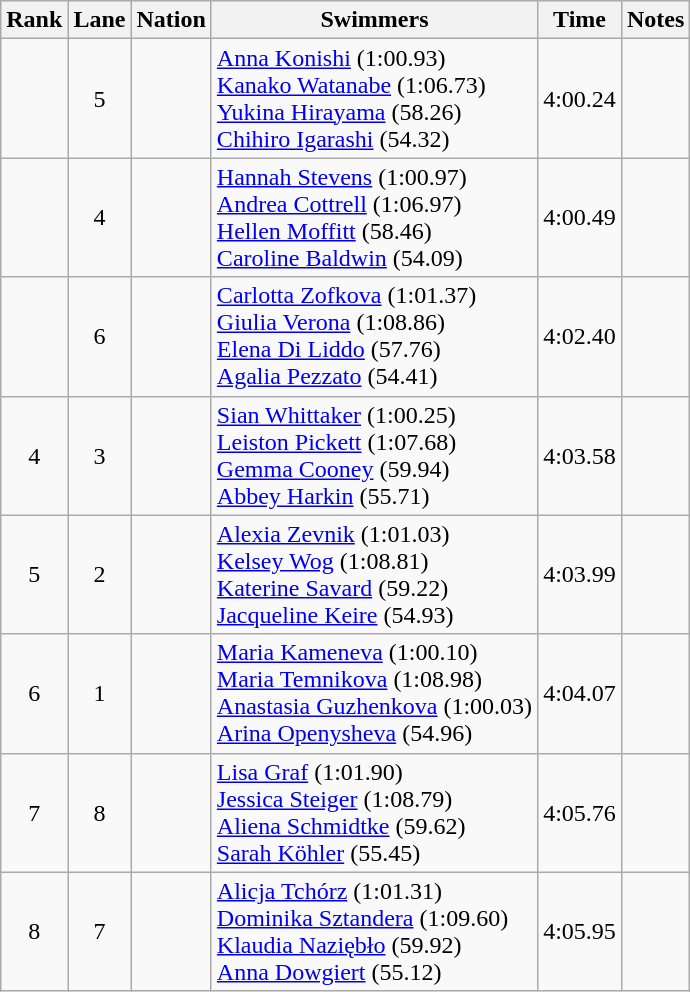<table class="wikitable sortable" style="text-align:center">
<tr>
<th>Rank</th>
<th>Lane</th>
<th>Nation</th>
<th>Swimmers</th>
<th>Time</th>
<th>Notes</th>
</tr>
<tr>
<td></td>
<td>5</td>
<td align="left"></td>
<td align="left"><a href='#'>Anna Konishi</a> (1:00.93)<br><a href='#'>Kanako Watanabe</a> (1:06.73)<br><a href='#'>Yukina Hirayama</a> (58.26)<br><a href='#'>Chihiro Igarashi</a> (54.32)</td>
<td>4:00.24</td>
<td></td>
</tr>
<tr>
<td></td>
<td>4</td>
<td align="left"></td>
<td align="left"><a href='#'>Hannah Stevens</a> (1:00.97)<br><a href='#'>Andrea Cottrell</a> (1:06.97)<br><a href='#'>Hellen Moffitt</a> (58.46)<br><a href='#'>Caroline Baldwin</a> (54.09)</td>
<td>4:00.49</td>
<td></td>
</tr>
<tr>
<td></td>
<td>6</td>
<td align="left"></td>
<td align="left"><a href='#'>Carlotta Zofkova</a> (1:01.37)<br><a href='#'>Giulia Verona</a> (1:08.86)<br><a href='#'>Elena Di Liddo</a> (57.76)<br><a href='#'>Agalia Pezzato</a> (54.41)</td>
<td>4:02.40</td>
<td></td>
</tr>
<tr>
<td>4</td>
<td>3</td>
<td align="left"></td>
<td align="left"><a href='#'>Sian Whittaker</a> (1:00.25)<br><a href='#'>Leiston Pickett</a> (1:07.68)<br><a href='#'>Gemma Cooney</a> (59.94)<br><a href='#'>Abbey Harkin</a> (55.71)</td>
<td>4:03.58</td>
<td></td>
</tr>
<tr>
<td>5</td>
<td>2</td>
<td align="left"></td>
<td align="left"><a href='#'>Alexia Zevnik</a> (1:01.03)<br><a href='#'>Kelsey Wog</a> (1:08.81)<br><a href='#'>Katerine Savard</a> (59.22)<br><a href='#'>Jacqueline Keire</a> (54.93)</td>
<td>4:03.99</td>
<td></td>
</tr>
<tr>
<td>6</td>
<td>1</td>
<td align="left"></td>
<td align="left"><a href='#'>Maria Kameneva</a> (1:00.10)<br><a href='#'>Maria Temnikova</a> (1:08.98)<br><a href='#'>Anastasia Guzhenkova</a> (1:00.03)<br><a href='#'>Arina Openysheva</a> (54.96)</td>
<td>4:04.07</td>
<td></td>
</tr>
<tr>
<td>7</td>
<td>8</td>
<td align="left"></td>
<td align="left"><a href='#'>Lisa Graf</a> (1:01.90)<br><a href='#'>Jessica Steiger</a> (1:08.79)<br><a href='#'>Aliena Schmidtke</a> (59.62)<br><a href='#'>Sarah Köhler</a> (55.45)</td>
<td>4:05.76</td>
<td></td>
</tr>
<tr>
<td>8</td>
<td>7</td>
<td align="left"></td>
<td align="left"><a href='#'>Alicja Tchórz</a> (1:01.31)<br><a href='#'>Dominika Sztandera</a> (1:09.60)<br><a href='#'>Klaudia Naziębło</a> (59.92)<br><a href='#'>Anna Dowgiert</a> (55.12)</td>
<td>4:05.95</td>
<td></td>
</tr>
</table>
